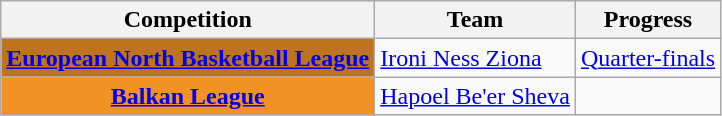<table class="wikitable sortable">
<tr>
<th>Competition</th>
<th>Team</th>
<th>Progress</th>
</tr>
<tr>
<td bgcolor=#BF731D align=center><strong><a href='#'><span>European North Basketball League</span></a></strong></td>
<td><a href='#'>Ironi Ness Ziona</a></td>
<td><a href='#'>Quarter-finals</a></td>
</tr>
<tr>
<td bgcolor="#f39224" align="center"><strong><a href='#'><span>Balkan League</span></a></strong></td>
<td><a href='#'>Hapoel Be'er Sheva</a></td>
<td></td>
</tr>
</table>
